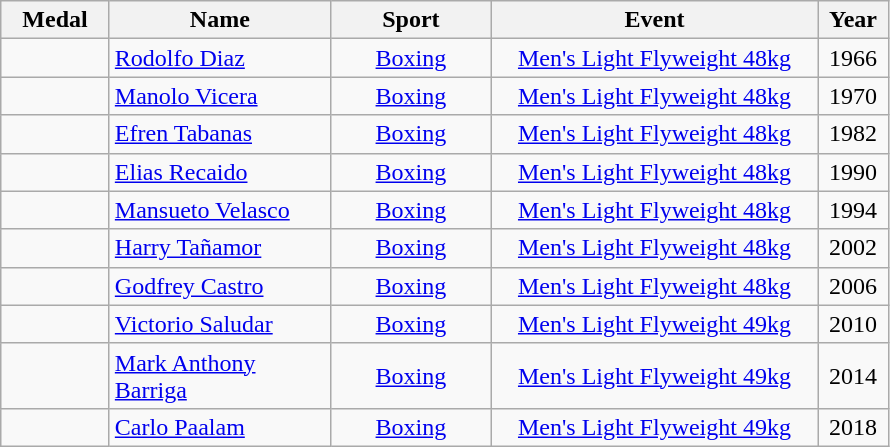<table class="wikitable"  style="font-size:100%;  text-align:center;">
<tr>
<th width="65">Medal</th>
<th width="140">Name</th>
<th width="100">Sport</th>
<th width="210">Event</th>
<th width="40">Year</th>
</tr>
<tr>
<td></td>
<td align=left><a href='#'>Rodolfo Diaz</a></td>
<td><a href='#'>Boxing</a></td>
<td><a href='#'>Men's Light Flyweight 48kg</a></td>
<td>1966</td>
</tr>
<tr>
<td></td>
<td align=left><a href='#'>Manolo Vicera</a></td>
<td><a href='#'>Boxing</a></td>
<td><a href='#'>Men's Light Flyweight 48kg</a></td>
<td>1970</td>
</tr>
<tr>
<td></td>
<td align=left><a href='#'>Efren Tabanas</a></td>
<td><a href='#'>Boxing</a></td>
<td><a href='#'>Men's Light Flyweight 48kg</a></td>
<td>1982</td>
</tr>
<tr>
<td></td>
<td align=left><a href='#'>Elias Recaido</a></td>
<td><a href='#'>Boxing</a></td>
<td><a href='#'>Men's Light Flyweight 48kg</a></td>
<td>1990</td>
</tr>
<tr>
<td></td>
<td align=left><a href='#'>Mansueto Velasco</a></td>
<td><a href='#'>Boxing</a></td>
<td><a href='#'>Men's Light Flyweight 48kg</a></td>
<td>1994</td>
</tr>
<tr>
<td></td>
<td align=left><a href='#'>Harry Tañamor</a></td>
<td><a href='#'>Boxing</a></td>
<td><a href='#'>Men's Light Flyweight 48kg</a></td>
<td>2002</td>
</tr>
<tr>
<td></td>
<td align=left><a href='#'>Godfrey Castro</a></td>
<td><a href='#'>Boxing</a></td>
<td><a href='#'>Men's Light Flyweight 48kg</a></td>
<td>2006</td>
</tr>
<tr>
<td></td>
<td align=left><a href='#'>Victorio Saludar</a></td>
<td><a href='#'>Boxing</a></td>
<td><a href='#'>Men's Light Flyweight 49kg</a></td>
<td>2010</td>
</tr>
<tr>
<td></td>
<td align=left><a href='#'>Mark Anthony Barriga</a></td>
<td><a href='#'>Boxing</a></td>
<td><a href='#'>Men's Light Flyweight 49kg</a></td>
<td>2014</td>
</tr>
<tr>
<td></td>
<td align=left><a href='#'>Carlo Paalam</a></td>
<td><a href='#'>Boxing</a></td>
<td><a href='#'>Men's Light Flyweight 49kg</a></td>
<td>2018</td>
</tr>
</table>
